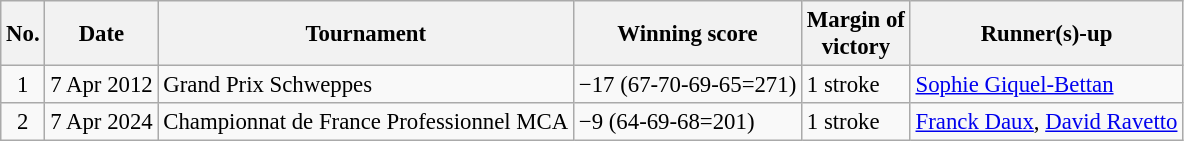<table class="wikitable" style="font-size:95%;">
<tr>
<th>No.</th>
<th>Date</th>
<th>Tournament</th>
<th>Winning score</th>
<th>Margin of<br>victory</th>
<th>Runner(s)-up</th>
</tr>
<tr>
<td align=center>1</td>
<td align=right>7 Apr 2012</td>
<td>Grand Prix Schweppes</td>
<td>−17 (67-70-69-65=271)</td>
<td>1 stroke</td>
<td> <a href='#'>Sophie Giquel-Bettan</a></td>
</tr>
<tr>
<td align=center>2</td>
<td align=right>7 Apr 2024</td>
<td>Championnat de France Professionnel MCA</td>
<td>−9 (64-69-68=201)</td>
<td>1 stroke</td>
<td> <a href='#'>Franck Daux</a>,  <a href='#'>David Ravetto</a></td>
</tr>
</table>
